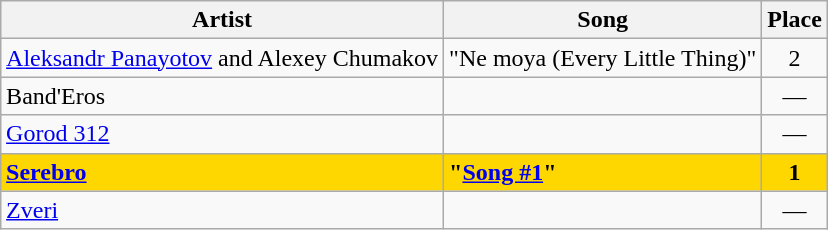<table class="sortable wikitable" style="margin: 1em auto 1em auto; text-align:center">
<tr>
<th>Artist</th>
<th>Song</th>
<th>Place</th>
</tr>
<tr>
<td align="left"><a href='#'>Aleksandr Panayotov</a> and Alexey Chumakov</td>
<td align="left">"Ne moya (Every Little Thing)" </td>
<td>2</td>
</tr>
<tr>
<td align="left">Band'Eros</td>
<td></td>
<td data-sort-value="3">—</td>
</tr>
<tr>
<td align="left"><a href='#'>Gorod 312</a></td>
<td></td>
<td data-sort-value="3">—</td>
</tr>
<tr style="font-weight:bold; background:gold;">
<td align="left"><a href='#'>Serebro</a></td>
<td align="left">"<a href='#'>Song #1</a>"</td>
<td>1</td>
</tr>
<tr>
<td align="left"><a href='#'>Zveri</a></td>
<td></td>
<td data-sort-value="3">—</td>
</tr>
</table>
